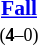<table style="width:100%;" cellspacing="1">
<tr>
<th width=25%></th>
<th width=10%></th>
<th width=25%></th>
</tr>
<tr style=font-size:90%>
<td align=right><strong></strong></td>
<td align=center><strong> <a href='#'>Fall</a> </strong><br><small>(<strong>4</strong>–0)</small></td>
<td></td>
</tr>
</table>
